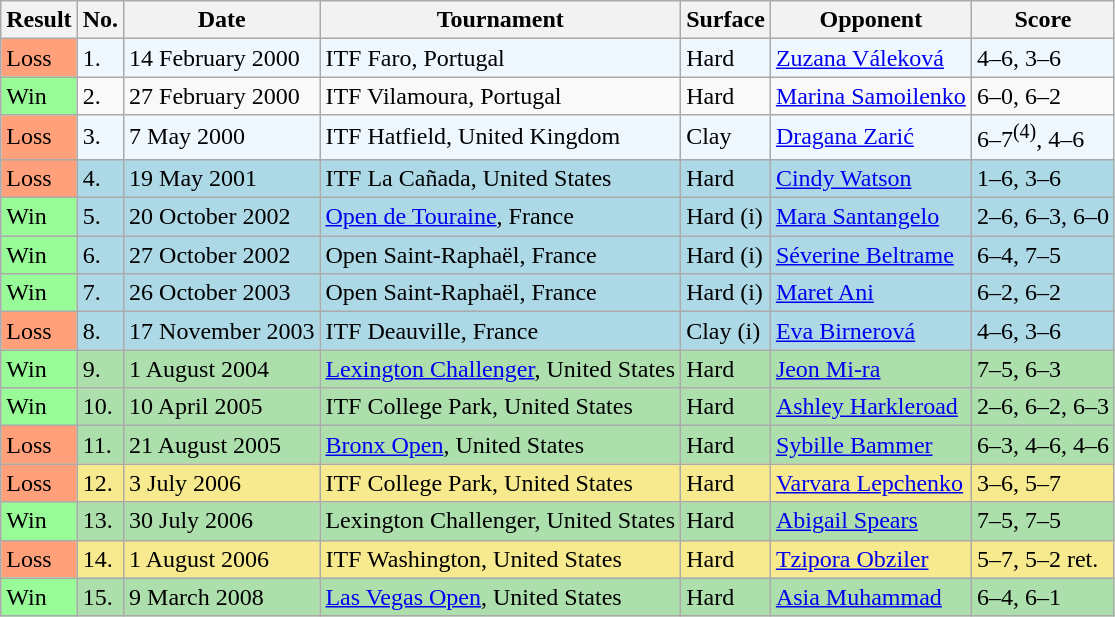<table class="wikitable">
<tr>
<th>Result</th>
<th>No.</th>
<th>Date</th>
<th>Tournament</th>
<th>Surface</th>
<th>Opponent</th>
<th>Score</th>
</tr>
<tr style="background:#f0f8ff;">
<td style="background:#ffa07a;">Loss</td>
<td>1.</td>
<td>14 February 2000</td>
<td>ITF Faro, Portugal</td>
<td>Hard</td>
<td> <a href='#'>Zuzana Váleková</a></td>
<td>4–6, 3–6</td>
</tr>
<tr>
<td style="background:#98fb98;">Win</td>
<td>2.</td>
<td>27 February 2000</td>
<td>ITF Vilamoura, Portugal</td>
<td>Hard</td>
<td> <a href='#'>Marina Samoilenko</a></td>
<td>6–0, 6–2</td>
</tr>
<tr style="background:#f0f8ff;">
<td style="background:#ffa07a;">Loss</td>
<td>3.</td>
<td>7 May 2000</td>
<td>ITF Hatfield, United Kingdom</td>
<td>Clay</td>
<td> <a href='#'>Dragana Zarić</a></td>
<td>6–7<sup>(4)</sup>, 4–6</td>
</tr>
<tr style="background:lightblue;">
<td style="background:#ffa07a;">Loss</td>
<td>4.</td>
<td>19 May 2001</td>
<td>ITF La Cañada, United States</td>
<td>Hard</td>
<td> <a href='#'>Cindy Watson</a></td>
<td>1–6, 3–6</td>
</tr>
<tr style="background:lightblue;">
<td style="background:#98fb98;">Win</td>
<td>5.</td>
<td>20 October 2002</td>
<td><a href='#'>Open de Touraine</a>, France</td>
<td>Hard (i)</td>
<td> <a href='#'>Mara Santangelo</a></td>
<td>2–6, 6–3, 6–0</td>
</tr>
<tr style="background:lightblue;">
<td style="background:#98fb98;">Win</td>
<td>6.</td>
<td>27 October 2002</td>
<td>Open Saint-Raphaël, France</td>
<td>Hard (i)</td>
<td> <a href='#'>Séverine Beltrame</a></td>
<td>6–4, 7–5</td>
</tr>
<tr style="background:lightblue;">
<td style="background:#98fb98;">Win</td>
<td>7.</td>
<td>26 October 2003</td>
<td>Open Saint-Raphaël, France</td>
<td>Hard (i)</td>
<td> <a href='#'>Maret Ani</a></td>
<td>6–2, 6–2</td>
</tr>
<tr style="background:lightblue;">
<td style="background:#ffa07a;">Loss</td>
<td>8.</td>
<td>17 November 2003</td>
<td>ITF Deauville, France</td>
<td>Clay (i)</td>
<td> <a href='#'>Eva Birnerová</a></td>
<td>4–6, 3–6</td>
</tr>
<tr style="background:#addfad;">
<td style="background:#98fb98;">Win</td>
<td>9.</td>
<td>1 August 2004</td>
<td><a href='#'>Lexington Challenger</a>, United States</td>
<td>Hard</td>
<td> <a href='#'>Jeon Mi-ra</a></td>
<td>7–5, 6–3</td>
</tr>
<tr style="background:#addfad;">
<td style="background:#98fb98;">Win</td>
<td>10.</td>
<td>10 April 2005</td>
<td>ITF College Park, United States</td>
<td>Hard</td>
<td> <a href='#'>Ashley Harkleroad</a></td>
<td>2–6, 6–2, 6–3</td>
</tr>
<tr style="background:#addfad;">
<td style="background:#ffa07a;">Loss</td>
<td>11.</td>
<td>21 August 2005</td>
<td><a href='#'>Bronx Open</a>, United States</td>
<td>Hard</td>
<td> <a href='#'>Sybille Bammer</a></td>
<td>6–3, 4–6, 4–6</td>
</tr>
<tr style="background:#f7e98e;">
<td style="background:#ffa07a;">Loss</td>
<td>12.</td>
<td>3 July 2006</td>
<td>ITF College Park, United States</td>
<td>Hard</td>
<td> <a href='#'>Varvara Lepchenko</a></td>
<td>3–6, 5–7</td>
</tr>
<tr style="background:#addfad;">
<td style="background:#98fb98;">Win</td>
<td>13.</td>
<td>30 July 2006</td>
<td>Lexington Challenger, United States</td>
<td>Hard</td>
<td> <a href='#'>Abigail Spears</a></td>
<td>7–5, 7–5</td>
</tr>
<tr bgcolor="#F7E98E">
<td style="background:#ffa07a;">Loss</td>
<td>14.</td>
<td>1 August 2006</td>
<td>ITF Washington, United States</td>
<td>Hard</td>
<td> <a href='#'>Tzipora Obziler</a></td>
<td>5–7, 5–2 ret.</td>
</tr>
<tr style="background:#addfad;">
<td style="background:#98fb98;">Win</td>
<td>15.</td>
<td>9 March 2008</td>
<td><a href='#'>Las Vegas Open</a>, United States</td>
<td>Hard</td>
<td> <a href='#'>Asia Muhammad</a></td>
<td>6–4, 6–1</td>
</tr>
</table>
